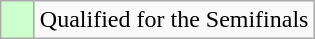<table class="wikitable">
<tr>
<td width=15px bgcolor="#ccffcc"></td>
<td>Qualified for the Semifinals</td>
</tr>
</table>
